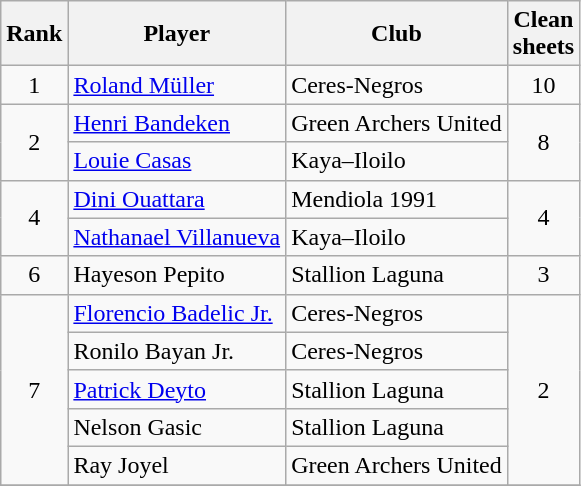<table class="wikitable" style="text-align:center">
<tr>
<th>Rank</th>
<th>Player</th>
<th>Club</th>
<th>Clean<br>sheets</th>
</tr>
<tr>
<td rowspan="1">1</td>
<td align="left"> <a href='#'>Roland Müller</a></td>
<td align="left">Ceres-Negros</td>
<td rowspan="1">10</td>
</tr>
<tr>
<td rowspan="2">2</td>
<td align="left"> <a href='#'>Henri Bandeken</a></td>
<td align="left">Green Archers United</td>
<td rowspan="2">8</td>
</tr>
<tr>
<td align="left"> <a href='#'>Louie Casas</a></td>
<td align="left">Kaya–Iloilo</td>
</tr>
<tr>
<td rowspan="2">4</td>
<td align="left"> <a href='#'>Dini Ouattara</a></td>
<td align="left">Mendiola 1991</td>
<td rowspan="2">4</td>
</tr>
<tr>
<td align="left"> <a href='#'>Nathanael Villanueva</a></td>
<td align="left">Kaya–Iloilo</td>
</tr>
<tr>
<td rowspan="1">6</td>
<td align="left"> Hayeson Pepito</td>
<td align="left">Stallion Laguna</td>
<td rowspan="1">3</td>
</tr>
<tr>
<td rowspan="5">7</td>
<td align="left"> <a href='#'>Florencio Badelic Jr.</a></td>
<td align="left">Ceres-Negros</td>
<td rowspan="5">2</td>
</tr>
<tr>
<td align="left"> Ronilo Bayan Jr.</td>
<td align="left">Ceres-Negros</td>
</tr>
<tr>
<td align="left"> <a href='#'>Patrick Deyto</a></td>
<td align="left">Stallion Laguna</td>
</tr>
<tr>
<td align="left"> Nelson Gasic</td>
<td align="left">Stallion Laguna</td>
</tr>
<tr>
<td align="left"> Ray Joyel</td>
<td align="left">Green Archers United</td>
</tr>
<tr>
</tr>
</table>
